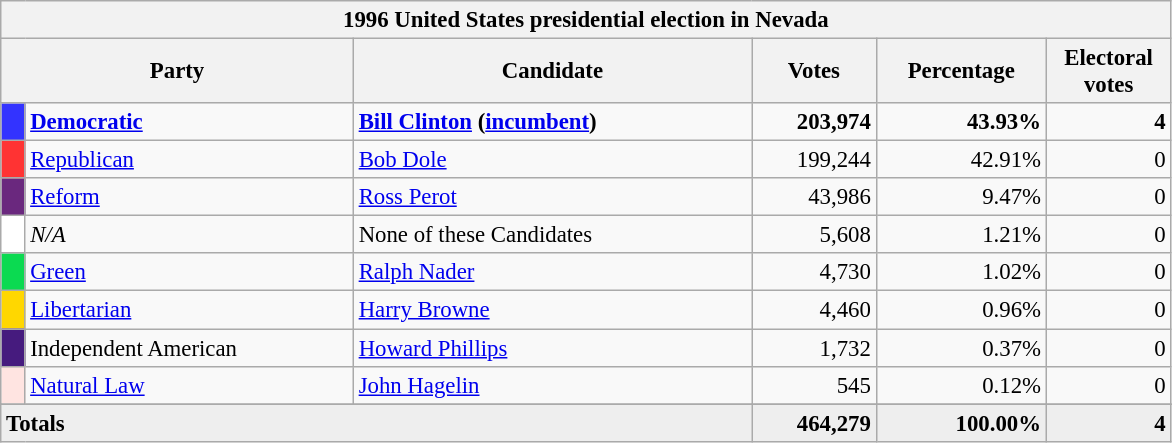<table class="wikitable" style="font-size: 95%;">
<tr>
<th colspan="6">1996 United States presidential election in Nevada</th>
</tr>
<tr>
<th colspan="2" style="width: 15em">Party</th>
<th style="width: 17em">Candidate</th>
<th style="width: 5em">Votes</th>
<th style="width: 7em">Percentage</th>
<th style="width: 5em">Electoral votes</th>
</tr>
<tr>
<th style="background-color:#3333FF; width: 3px"></th>
<td style="width: 130px"><strong><a href='#'>Democratic</a></strong></td>
<td><strong><a href='#'>Bill Clinton</a> (<a href='#'>incumbent</a>)</strong></td>
<td align="right"><strong>203,974</strong></td>
<td align="right"><strong>43.93%</strong></td>
<td align="right"><strong>4</strong></td>
</tr>
<tr>
<th style="background-color:#FF3333; width: 3px"></th>
<td style="width: 130px"><a href='#'>Republican</a></td>
<td><a href='#'>Bob Dole</a></td>
<td align="right">199,244</td>
<td align="right">42.91%</td>
<td align="right">0</td>
</tr>
<tr>
<th style="background-color:#6A287E; width: 3px"></th>
<td style="width: 130px"><a href='#'>Reform</a></td>
<td><a href='#'>Ross Perot</a></td>
<td align="right">43,986</td>
<td align="right">9.47%</td>
<td align="right">0</td>
</tr>
<tr>
<th style="background-color:#FFFFFF; width: 3px"></th>
<td style="width: 130px"><em>N/A</em></td>
<td>None of these Candidates</td>
<td align="right">5,608</td>
<td align="right">1.21%</td>
<td align="right">0</td>
</tr>
<tr>
<th style="background-color:#0BDA51; width: 3px"></th>
<td style="width: 130px"><a href='#'>Green</a></td>
<td><a href='#'>Ralph Nader</a></td>
<td align="right">4,730</td>
<td align="right">1.02%</td>
<td align="right">0</td>
</tr>
<tr>
<th style="background-color:#FFD700; width: 3px"></th>
<td style="width: 130px"><a href='#'>Libertarian</a></td>
<td><a href='#'>Harry Browne</a></td>
<td align="right">4,460</td>
<td align="right">0.96%</td>
<td align="right">0</td>
</tr>
<tr>
<th style="background-color:#461B7E; width: 3px"></th>
<td style="width: 130px">Independent American</td>
<td><a href='#'>Howard Phillips</a></td>
<td align="right">1,732</td>
<td align="right">0.37%</td>
<td align="right">0</td>
</tr>
<tr>
<th style="background-color:#ffe4e1; width: 3px"></th>
<td style="width: 130px"><a href='#'>Natural Law</a></td>
<td><a href='#'>John Hagelin</a></td>
<td align="right">545</td>
<td align="right">0.12%</td>
<td align="right">0</td>
</tr>
<tr>
</tr>
<tr bgcolor="#EEEEEE">
<td colspan="3" align="left"><strong>Totals</strong></td>
<td align="right"><strong>464,279</strong></td>
<td align="right"><strong>100.00%</strong></td>
<td align="right"><strong>4</strong></td>
</tr>
</table>
